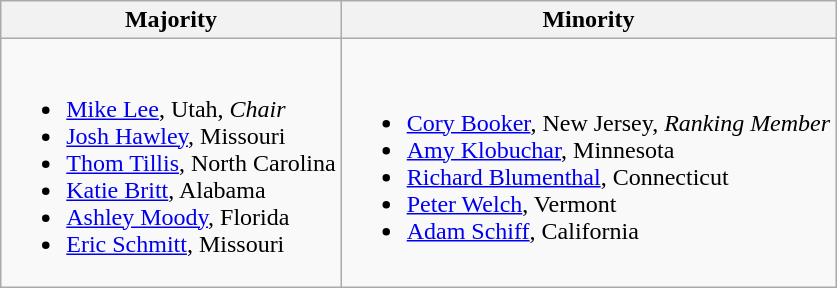<table class=wikitable>
<tr>
<th>Majority</th>
<th>Minority</th>
</tr>
<tr>
<td><br><ul><li><a href='#'>Mike Lee</a>, Utah, <em>Chair</em></li><li><a href='#'>Josh Hawley</a>, Missouri</li><li><a href='#'>Thom Tillis</a>, North Carolina</li><li><a href='#'>Katie Britt</a>, Alabama</li><li><a href='#'>Ashley Moody</a>, Florida</li><li><a href='#'>Eric Schmitt</a>, Missouri</li></ul></td>
<td><br><ul><li><a href='#'>Cory Booker</a>, New Jersey, <em>Ranking Member</em></li><li><a href='#'>Amy Klobuchar</a>, Minnesota</li><li><a href='#'>Richard Blumenthal</a>, Connecticut</li><li><a href='#'>Peter Welch</a>, Vermont</li><li><a href='#'>Adam Schiff</a>, California</li></ul></td>
</tr>
</table>
